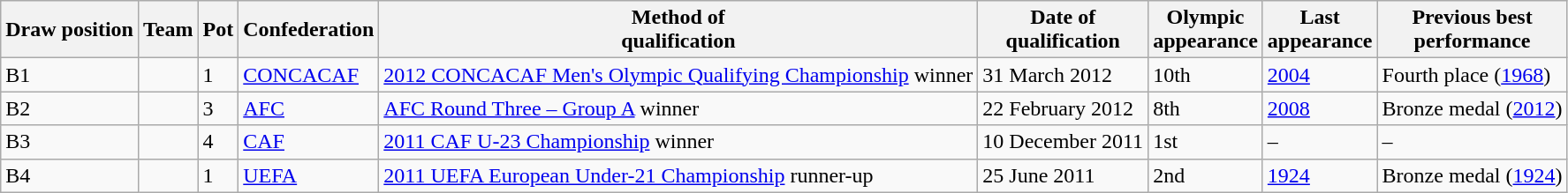<table class="wikitable sortable">
<tr>
<th>Draw position</th>
<th>Team</th>
<th>Pot</th>
<th>Confederation</th>
<th>Method of<br>qualification</th>
<th>Date of<br>qualification</th>
<th>Olympic<br>appearance</th>
<th>Last<br>appearance</th>
<th>Previous best<br>performance</th>
</tr>
<tr>
<td>B1</td>
<td></td>
<td>1</td>
<td><a href='#'>CONCACAF</a></td>
<td><a href='#'>2012 CONCACAF Men's Olympic Qualifying Championship</a> winner</td>
<td>31 March 2012</td>
<td>10th</td>
<td><a href='#'>2004</a></td>
<td>Fourth place (<a href='#'>1968</a>)</td>
</tr>
<tr>
<td>B2</td>
<td></td>
<td>3</td>
<td><a href='#'>AFC</a></td>
<td><a href='#'>AFC Round Three – Group A</a> winner</td>
<td>22 February 2012</td>
<td>8th</td>
<td><a href='#'>2008</a></td>
<td>Bronze medal (<a href='#'>2012</a>)</td>
</tr>
<tr>
<td>B3</td>
<td></td>
<td>4</td>
<td><a href='#'>CAF</a></td>
<td><a href='#'>2011 CAF U-23 Championship</a> winner</td>
<td>10 December 2011</td>
<td>1st</td>
<td>–</td>
<td>–</td>
</tr>
<tr>
<td>B4</td>
<td></td>
<td>1</td>
<td><a href='#'>UEFA</a></td>
<td><a href='#'>2011 UEFA European Under-21 Championship</a> runner-up</td>
<td>25 June 2011</td>
<td>2nd</td>
<td><a href='#'>1924</a></td>
<td>Bronze medal (<a href='#'>1924</a>)</td>
</tr>
</table>
